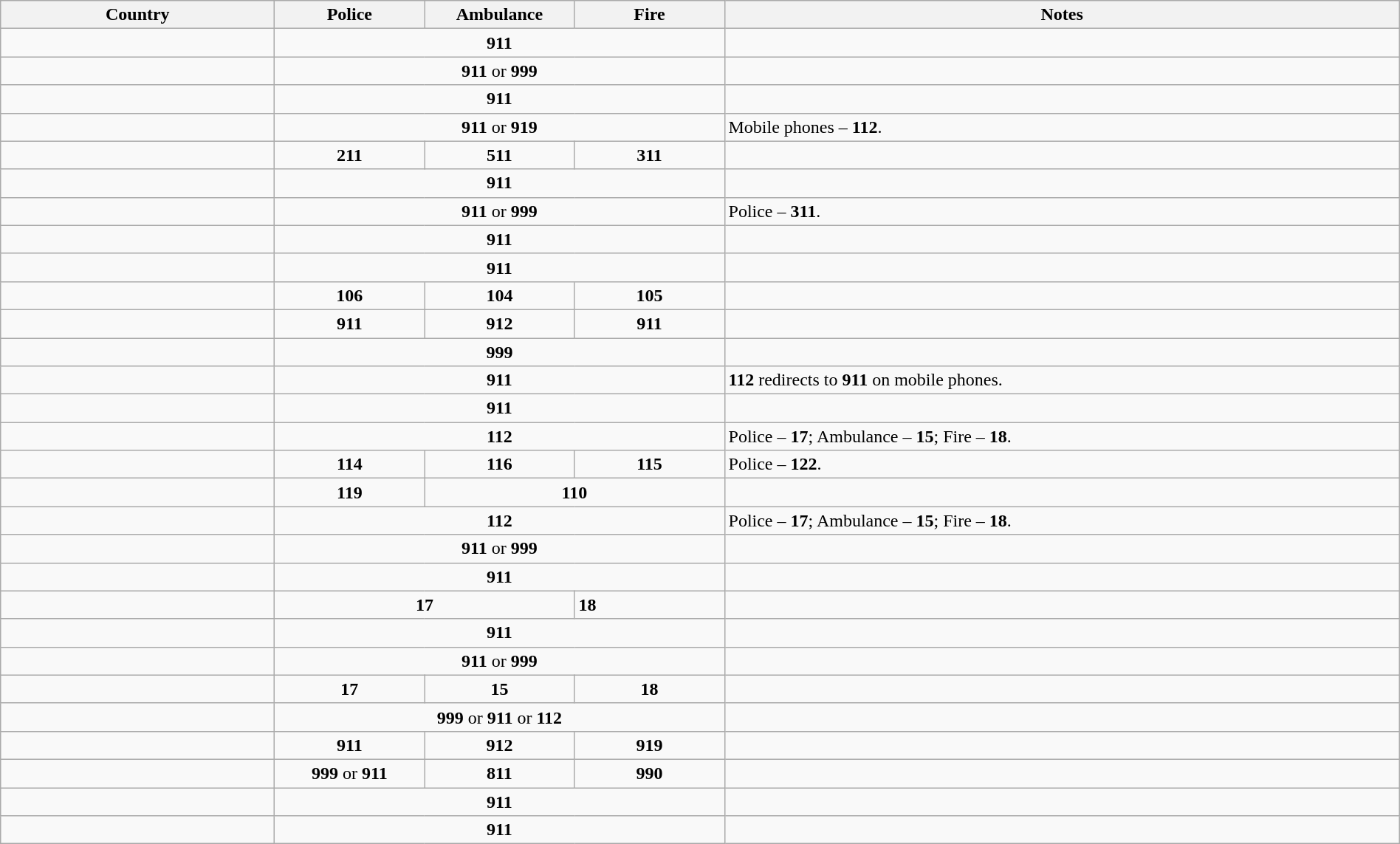<table class="wikitable sortable" style="width: 100%;">
<tr>
<th style="width: 15em;">Country</th>
<th style="width: 8em;">Police</th>
<th style="width: 8em;">Ambulance</th>
<th style="width: 8em;">Fire</th>
<th>Notes</th>
</tr>
<tr>
<td></td>
<td colspan="3" style="text-align: center;"><strong>911</strong></td>
<td></td>
</tr>
<tr>
<td></td>
<td colspan="3" style="text-align: center;"><strong>911</strong> or <strong>999</strong></td>
<td></td>
</tr>
<tr>
<td></td>
<td colspan="3" style="text-align: center;"><strong>911</strong></td>
<td></td>
</tr>
<tr>
<td></td>
<td colspan="3" style="text-align: center;"><strong>911</strong> or <strong>919</strong></td>
<td>Mobile phones – <strong>112</strong>.</td>
</tr>
<tr>
<td></td>
<td align=center><strong>211</strong></td>
<td align=center><strong>511</strong></td>
<td align=center><strong>311</strong></td>
<td></td>
</tr>
<tr>
<td></td>
<td colspan="3" style="text-align: center;"><strong>911</strong></td>
<td></td>
</tr>
<tr>
<td></td>
<td colspan="3" style="text-align: center;"><strong>911</strong> or <strong>999</strong></td>
<td>Police – <strong>311</strong>.</td>
</tr>
<tr>
<td></td>
<td colspan="3" style="text-align: center;"><strong>911</strong></td>
<td></td>
</tr>
<tr>
<td></td>
<td colspan="3" style="text-align: center;"><strong>911</strong></td>
<td></td>
</tr>
<tr>
<td></td>
<td align=center><strong>106</strong></td>
<td align=center><strong>104</strong></td>
<td align=center><strong>105</strong></td>
<td></td>
</tr>
<tr>
<td></td>
<td align=center><strong>911</strong></td>
<td align=center><strong>912</strong></td>
<td align=center><strong>911</strong></td>
<td></td>
</tr>
<tr>
<td></td>
<td style="text-align: center;" colspan="3"><strong>999</strong></td>
<td></td>
</tr>
<tr>
<td></td>
<td colspan="3" style="text-align: center;"><strong>911</strong></td>
<td><strong>112</strong> redirects to <strong>911</strong> on mobile phones.</td>
</tr>
<tr>
<td></td>
<td colspan="3" style="text-align: center;"><strong>911</strong></td>
<td></td>
</tr>
<tr>
<td></td>
<td colspan="3" style="text-align: center;"><strong>112</strong></td>
<td>Police – <strong>17</strong>; Ambulance – <strong>15</strong>; Fire – <strong>18</strong>.</td>
</tr>
<tr>
<td></td>
<td align=center><strong>114</strong></td>
<td align=center><strong>116</strong></td>
<td align=center><strong>115</strong></td>
<td>Police – <strong>122</strong>.</td>
</tr>
<tr>
<td></td>
<td align=center><strong>119</strong></td>
<td colspan="2" style="text-align: center;"><strong>110</strong></td>
<td></td>
</tr>
<tr>
<td></td>
<td colspan="3" style="text-align: center;"><strong>112</strong></td>
<td>Police – <strong>17</strong>; Ambulance – <strong>15</strong>; Fire – <strong>18</strong>.</td>
</tr>
<tr>
<td></td>
<td colspan="3" style="text-align: center;"><strong>911</strong> or <strong>999</strong></td>
<td></td>
</tr>
<tr>
<td></td>
<td style="text-align: center;" colspan="3"><strong>911</strong></td>
<td></td>
</tr>
<tr>
<td></td>
<td colspan="2" style="text-align: center;"><strong>17</strong></td>
<td><strong>18</strong></td>
<td></td>
</tr>
<tr>
<td></td>
<td colspan="3" style="text-align: center;"><strong>911</strong></td>
<td></td>
</tr>
<tr>
<td></td>
<td colspan="3" style="text-align: center;"><strong>911</strong> or <strong>999</strong></td>
<td></td>
</tr>
<tr>
<td></td>
<td align=center><strong>17</strong></td>
<td align=center><strong>15</strong></td>
<td align=center><strong>18</strong></td>
<td></td>
</tr>
<tr>
<td></td>
<td colspan="3" style="text-align: center;"><strong>999</strong> or <strong>911</strong> or <strong>112</strong></td>
<td></td>
</tr>
<tr>
<td></td>
<td align=center><strong>911</strong></td>
<td align=center><strong>912</strong></td>
<td align=center><strong>919</strong></td>
<td></td>
</tr>
<tr>
<td></td>
<td align=center><strong>999</strong> or <strong>911</strong></td>
<td align=center><strong>811</strong></td>
<td align=center><strong>990</strong></td>
<td></td>
</tr>
<tr>
<td></td>
<td colspan="3" style="text-align: center;"><strong>911</strong></td>
<td></td>
</tr>
<tr>
<td></td>
<td colspan="3" style="text-align: center;"><strong>911</strong></td>
<td></td>
</tr>
</table>
